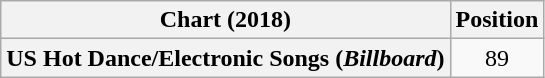<table class="wikitable plainrowheaders" style="text-align:center">
<tr>
<th scope="col">Chart (2018)</th>
<th scope="col">Position</th>
</tr>
<tr>
<th scope="row">US Hot Dance/Electronic Songs (<em>Billboard</em>)</th>
<td>89</td>
</tr>
</table>
